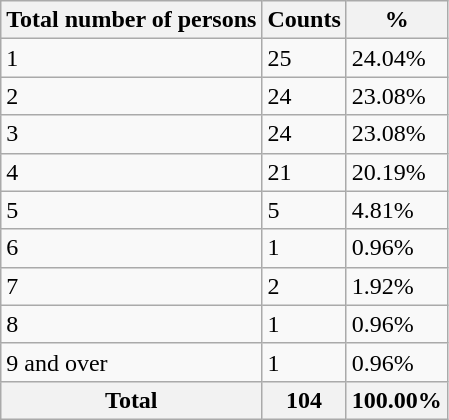<table class="wikitable sortable">
<tr>
<th>Total number of persons</th>
<th>Counts</th>
<th>%</th>
</tr>
<tr>
<td>1</td>
<td>25</td>
<td>24.04%</td>
</tr>
<tr>
<td>2</td>
<td>24</td>
<td>23.08%</td>
</tr>
<tr>
<td>3</td>
<td>24</td>
<td>23.08%</td>
</tr>
<tr>
<td>4</td>
<td>21</td>
<td>20.19%</td>
</tr>
<tr>
<td>5</td>
<td>5</td>
<td>4.81%</td>
</tr>
<tr>
<td>6</td>
<td>1</td>
<td>0.96%</td>
</tr>
<tr>
<td>7</td>
<td>2</td>
<td>1.92%</td>
</tr>
<tr>
<td>8</td>
<td>1</td>
<td>0.96%</td>
</tr>
<tr>
<td>9 and over</td>
<td>1</td>
<td>0.96%</td>
</tr>
<tr>
<th>Total</th>
<th>104</th>
<th>100.00%</th>
</tr>
</table>
